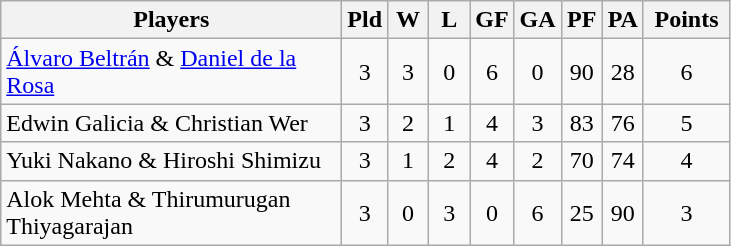<table class=wikitable style="text-align:center">
<tr>
<th width=220>Players</th>
<th width=20>Pld</th>
<th width=20>W</th>
<th width=20>L</th>
<th width=20>GF</th>
<th width=20>GA</th>
<th width=20>PF</th>
<th width=20>PA</th>
<th width=50>Points</th>
</tr>
<tr>
<td align=left> <a href='#'>Álvaro Beltrán</a> & <a href='#'>Daniel de la Rosa</a></td>
<td>3</td>
<td>3</td>
<td>0</td>
<td>6</td>
<td>0</td>
<td>90</td>
<td>28</td>
<td>6</td>
</tr>
<tr>
<td align=left> Edwin Galicia & Christian Wer</td>
<td>3</td>
<td>2</td>
<td>1</td>
<td>4</td>
<td>3</td>
<td>83</td>
<td>76</td>
<td>5</td>
</tr>
<tr>
<td align=left> Yuki Nakano & Hiroshi Shimizu</td>
<td>3</td>
<td>1</td>
<td>2</td>
<td>4</td>
<td>2</td>
<td>70</td>
<td>74</td>
<td>4</td>
</tr>
<tr>
<td align=left> Alok Mehta & Thirumurugan Thiyagarajan</td>
<td>3</td>
<td>0</td>
<td>3</td>
<td>0</td>
<td>6</td>
<td>25</td>
<td>90</td>
<td>3</td>
</tr>
</table>
